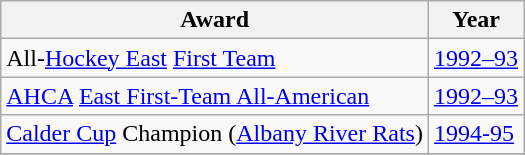<table class="wikitable">
<tr>
<th>Award</th>
<th>Year</th>
</tr>
<tr>
<td>All-<a href='#'>Hockey East</a> <a href='#'>First Team</a></td>
<td><a href='#'>1992–93</a></td>
</tr>
<tr>
<td><a href='#'>AHCA</a> <a href='#'>East First-Team All-American</a></td>
<td><a href='#'>1992–93</a></td>
</tr>
<tr>
<td><a href='#'>Calder Cup</a> Champion (<a href='#'>Albany River Rats</a>)</td>
<td><a href='#'>1994-95</a></td>
</tr>
<tr>
</tr>
</table>
